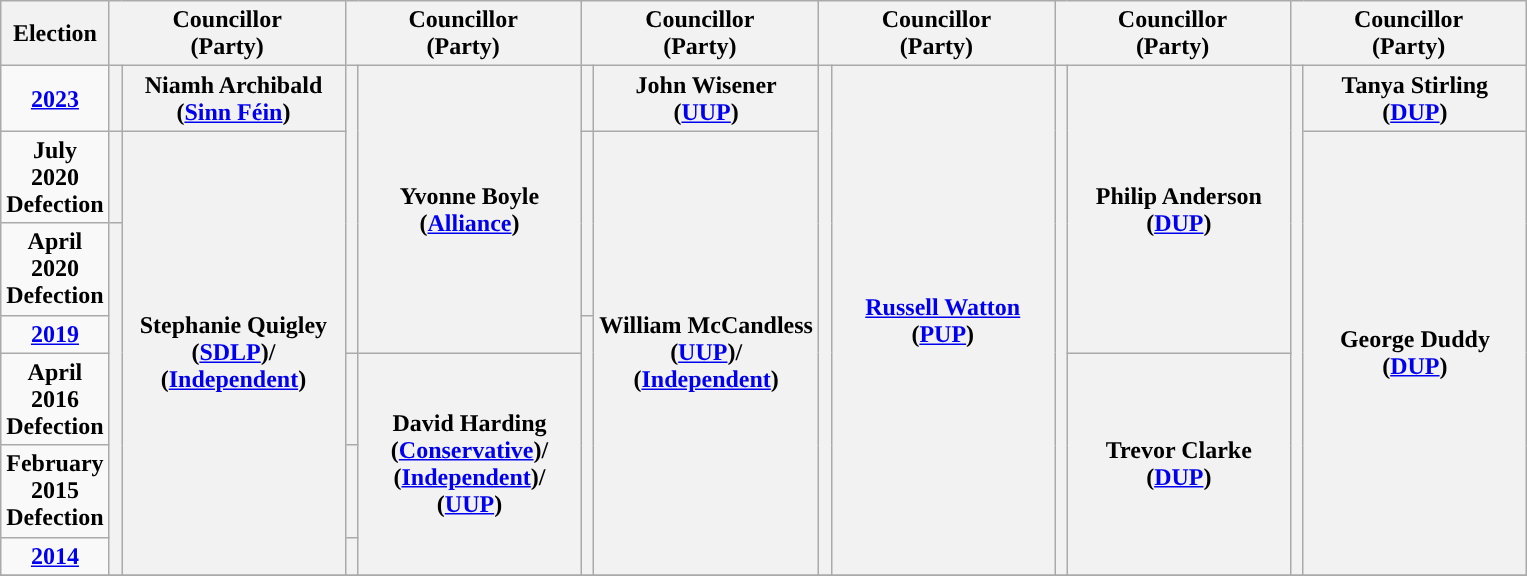<table class="wikitable" style="text-align:center">
<tr>
<th scope="col" width="50">Election</th>
<th scope="col" width="150" colspan = "2">Councillor<br> (Party)</th>
<th scope="col" width="150" colspan = "2">Councillor<br> (Party)</th>
<th scope="col" width="150" colspan = "2">Councillor<br> (Party)</th>
<th scope="col" width="150" colspan = "2">Councillor<br> (Party)</th>
<th scope="col" width="150" colspan = "2">Councillor<br> (Party)</th>
<th scope="col" width="150" colspan = "2">Councillor<br> (Party)</th>
</tr>
<tr>
<td><strong><a href='#'>2023</a></strong></td>
<th rowspan="1" width="1" style="background-color: "></th>
<th rowspan = "1">Niamh Archibald <br> (<a href='#'>Sinn Féin</a>)</th>
<th rowspan="4" width="1" style="background-color: "></th>
<th rowspan = "4">Yvonne Boyle <br> (<a href='#'>Alliance</a>)</th>
<th rowspan="1" width="1" style="background-color: "></th>
<th rowspan = "1">John Wisener <br> (<a href='#'>UUP</a>)</th>
<th rowspan="7" width="1" style="background-color: "></th>
<th rowspan = "7"><a href='#'>Russell Watton</a> <br> (<a href='#'>PUP</a>)</th>
<th rowspan="7" width="1" style="background-color: "></th>
<th rowspan = "4">Philip Anderson <br> (<a href='#'>DUP</a>)</th>
<th rowspan="7" width="1" style="background-color: "></th>
<th rowspan = "1">Tanya Stirling <br> (<a href='#'>DUP</a>)</th>
</tr>
<tr>
<td><strong>July 2020 Defection</strong></td>
<th rowspan="1" width="1" style="background-color: "></th>
<th rowspan = "6">Stephanie Quigley <br> (<a href='#'>SDLP</a>)/ <br> (<a href='#'>Independent</a>)</th>
<th rowspan="2" width="1" style="background-color: "></th>
<th rowspan = "6">William McCandless <br> (<a href='#'>UUP</a>)/ <br> (<a href='#'>Independent</a>)</th>
<th rowspan = "6">George Duddy <br> (<a href='#'>DUP</a>)</th>
</tr>
<tr>
<td><strong>April 2020 Defection</strong></td>
<th rowspan="5" width="1" style="background-color: "></th>
</tr>
<tr>
<td><strong><a href='#'>2019</a></strong></td>
<th rowspan="4" width="1" style="background-color: "></th>
</tr>
<tr>
<td><strong>April 2016 Defection</strong></td>
<th rowspan="1" width="1" style="background-color: "></th>
<th rowspan = "3">David Harding <br> (<a href='#'>Conservative</a>)/ <br> (<a href='#'>Independent</a>)/ <br> (<a href='#'>UUP</a>)</th>
<th rowspan = "3">Trevor Clarke <br> (<a href='#'>DUP</a>)</th>
</tr>
<tr>
<td><strong>February 2015 Defection</strong></td>
<th rowspan="1" width="1" style="background-color: "></th>
</tr>
<tr>
<td><strong><a href='#'>2014</a></strong></td>
<th rowspan="1" width="1" style="background-color: "></th>
</tr>
<tr>
</tr>
</table>
